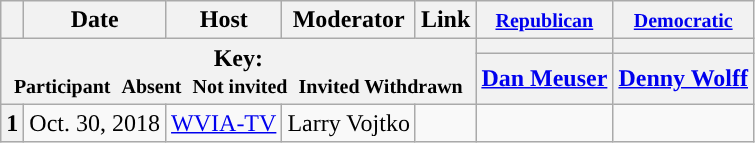<table class="wikitable" style="text-align:center;">
<tr>
<th scope="col"></th>
<th scope="col">Date</th>
<th scope="col">Host</th>
<th scope="col">Moderator</th>
<th scope="col">Link</th>
<th scope="col"><small><a href='#'>Republican</a></small></th>
<th scope="col"><small><a href='#'>Democratic</a></small></th>
</tr>
<tr>
<th colspan="5" rowspan="2">Key:<br> <small>Participant </small>  <small>Absent </small>  <small>Not invited </small>  <small>Invited  Withdrawn</small></th>
<th scope="col" style="background:"></th>
<th scope="col" style="background:"></th>
</tr>
<tr>
<th scope="col"><a href='#'>Dan Meuser</a></th>
<th scope="col"><a href='#'>Denny Wolff</a></th>
</tr>
<tr>
<th>1</th>
<td style="white-space:nowrap;">Oct. 30, 2018</td>
<td style="white-space:nowrap;"><a href='#'>WVIA-TV</a></td>
<td style="white-space:nowrap;">Larry Vojtko</td>
<td style="white-space:nowrap;"></td>
<td></td>
<td></td>
</tr>
</table>
